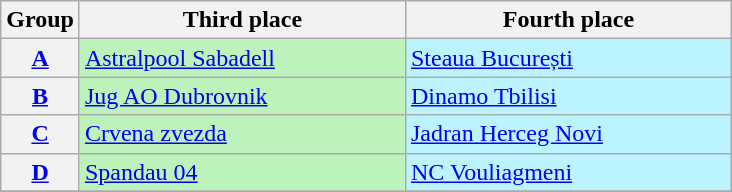<table class="wikitable" style="white-space:nowrap">
<tr>
<th>Group</th>
<th width=210>Third place<br></th>
<th width=210>Fourth place<br></th>
</tr>
<tr>
<th><a href='#'>A</a></th>
<td bgcolor=#BBF3BB> <a href='#'>Astralpool Sabadell</a></td>
<td bgcolor=#BBF3FF> <a href='#'>Steaua București</a></td>
</tr>
<tr>
<th><a href='#'>B</a></th>
<td bgcolor=#BBF3BB> <a href='#'>Jug AO Dubrovnik</a></td>
<td bgcolor=#BBF3FF> <a href='#'>Dinamo Tbilisi</a></td>
</tr>
<tr>
<th><a href='#'>C</a></th>
<td bgcolor=#BBF3BB> <a href='#'>Crvena zvezda</a></td>
<td bgcolor=#BBF3FF> <a href='#'>Jadran Herceg Novi</a></td>
</tr>
<tr>
<th><a href='#'>D</a></th>
<td bgcolor=#BBF3BB> <a href='#'>Spandau 04</a></td>
<td bgcolor=#BBF3FF> <a href='#'>NC Vouliagmeni</a></td>
</tr>
<tr>
</tr>
</table>
